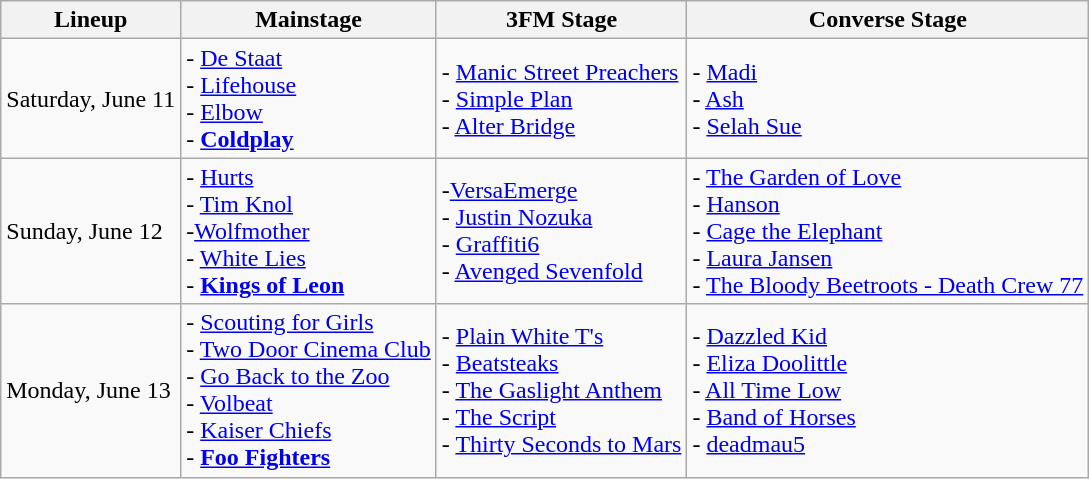<table class="wikitable">
<tr>
<th>Lineup</th>
<th>Mainstage</th>
<th>3FM Stage</th>
<th>Converse Stage</th>
</tr>
<tr>
<td>Saturday, June 11</td>
<td>- <a href='#'>De Staat</a><br>- <a href='#'>Lifehouse</a><br>- <a href='#'>Elbow</a><br>- <strong><a href='#'>Coldplay</a></strong></td>
<td>- <a href='#'>Manic Street Preachers</a><br>- <a href='#'>Simple Plan</a><br>- <a href='#'>Alter Bridge</a></td>
<td>- <a href='#'>Madi</a><br>- <a href='#'>Ash</a><br>- <a href='#'>Selah Sue</a></td>
</tr>
<tr>
<td>Sunday, June 12</td>
<td>- <a href='#'>Hurts</a><br>- <a href='#'>Tim Knol</a><br>-<a href='#'>Wolfmother</a><br>- <a href='#'>White Lies</a><br>- <strong><a href='#'>Kings of Leon</a></strong></td>
<td>-<a href='#'>VersaEmerge</a><br>- <a href='#'>Justin Nozuka</a><br>- <a href='#'>Graffiti6</a><br>- <a href='#'>Avenged Sevenfold</a></td>
<td>- <a href='#'>The Garden of Love</a><br>- <a href='#'>Hanson</a><br>- <a href='#'>Cage the Elephant</a><br>- <a href='#'>Laura Jansen</a><br>- <a href='#'>The Bloody Beetroots - Death Crew 77</a></td>
</tr>
<tr>
<td>Monday, June 13</td>
<td>- <a href='#'>Scouting for Girls</a><br>- <a href='#'>Two Door Cinema Club</a><br>- <a href='#'>Go Back to the Zoo</a><br>- <a href='#'>Volbeat</a><br>- <a href='#'>Kaiser Chiefs</a><br>- <strong><a href='#'>Foo Fighters</a></strong></td>
<td>- <a href='#'>Plain White T's</a><br>- <a href='#'>Beatsteaks</a><br>- <a href='#'>The Gaslight Anthem</a><br>- <a href='#'>The Script</a><br>- <a href='#'>Thirty Seconds to Mars</a></td>
<td>- <a href='#'>Dazzled Kid</a><br>- <a href='#'>Eliza Doolittle</a><br>- <a href='#'>All Time Low</a><br>- <a href='#'>Band of Horses</a><br>- <a href='#'>deadmau5</a></td>
</tr>
</table>
